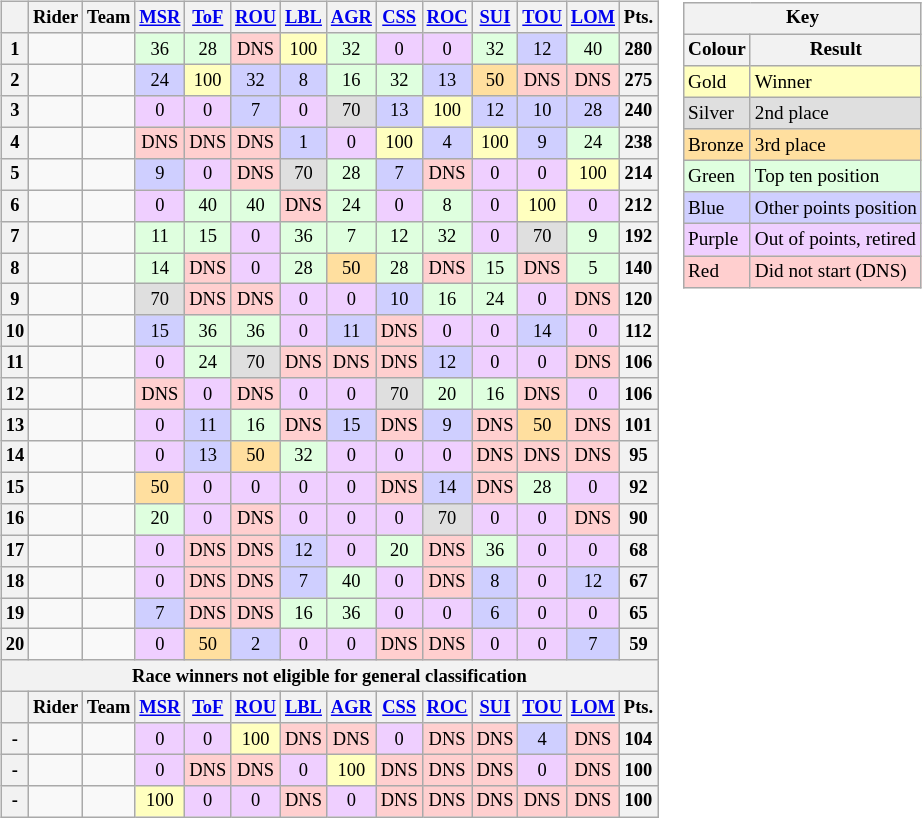<table>
<tr>
<td style="vertical-align:top; text-align:center"><br><table class="wikitable" style="font-size:77%; text-align:center">
<tr>
<th></th>
<th>Rider</th>
<th>Team</th>
<th><a href='#'>MSR</a></th>
<th><a href='#'>ToF</a></th>
<th><a href='#'>ROU</a></th>
<th><a href='#'>LBL</a></th>
<th><a href='#'>AGR</a></th>
<th><a href='#'>CSS</a></th>
<th><a href='#'>ROC</a></th>
<th><a href='#'>SUI</a></th>
<th><a href='#'>TOU</a></th>
<th><a href='#'>LOM</a></th>
<th>Pts.</th>
</tr>
<tr>
<th>1</th>
<td style="text-align:left;"> </td>
<td style="text-align:left;"></td>
<td style="background:#dfffdf;">36</td>
<td style="background:#dfffdf;">28</td>
<td style="background:#FFCFCF;">DNS</td>
<td style="background:#FFFFBF;">100</td>
<td style="background:#dfffdf;">32</td>
<td style="background:#EFCFFF;">0</td>
<td style="background:#EFCFFF;">0</td>
<td style="background:#dfffdf;">32</td>
<td style="background:#CFCFFF;">12</td>
<td style="background:#dfffdf;">40</td>
<th>280</th>
</tr>
<tr>
<th>2</th>
<td style="text-align:left;"></td>
<td style="text-align:left;"></td>
<td style="background:#CFCFFF;">24</td>
<td style="background:#FFFFBF;">100</td>
<td style="background:#CFCFFF;">32</td>
<td style="background:#CFCFFF;">8</td>
<td style="background:#dfffdf;">16</td>
<td style="background:#dfffdf;">32</td>
<td style="background:#CFCFFF;">13</td>
<td style="background:#ffdf9f;">50</td>
<td style="background:#FFCFCF;">DNS</td>
<td style="background:#FFCFCF;">DNS</td>
<th>275</th>
</tr>
<tr>
<th>3</th>
<td style="text-align:left;"></td>
<td style="text-align:left;"></td>
<td style="background:#EFCFFF;">0</td>
<td style="background:#EFCFFF;">0</td>
<td style="background:#CFCFFF;">7</td>
<td style="background:#EFCFFF;">0</td>
<td style="background:#dfdfdf;">70</td>
<td style="background:#CFCFFF;">13</td>
<td style="background:#FFFFBF;">100</td>
<td style="background:#CFCFFF;">12</td>
<td style="background:#CFCFFF;">10</td>
<td style="background:#CFCFFF;">28</td>
<th>240</th>
</tr>
<tr>
<th>4</th>
<td style="text-align:left;"></td>
<td style="text-align:left;"></td>
<td style="background:#FFCFCF;">DNS</td>
<td style="background:#FFCFCF;">DNS</td>
<td style="background:#FFCFCF;">DNS</td>
<td style="background:#CFCFFF;">1</td>
<td style="background:#EFCFFF;">0</td>
<td style="background:#FFFFBF;">100</td>
<td style="background:#CFCFFF;">4</td>
<td style="background:#FFFFBF;">100</td>
<td style="background:#CFCFFF;">9</td>
<td style="background:#dfffdf;">24</td>
<th>238</th>
</tr>
<tr>
<th>5</th>
<td style="text-align:left;"></td>
<td style="text-align:left;"></td>
<td style="background:#CFCFFF;">9</td>
<td style="background:#EFCFFF;">0</td>
<td style="background:#FFCFCF;">DNS</td>
<td style="background:#dfdfdf;">70</td>
<td style="background:#dfffdf;">28</td>
<td style="background:#CFCFFF;">7</td>
<td style="background:#FFCFCF;">DNS</td>
<td style="background:#EFCFFF;">0</td>
<td style="background:#EFCFFF;">0</td>
<td style="background:#FFFFBF;">100</td>
<th>214</th>
</tr>
<tr>
<th>6</th>
<td style="text-align:left;"></td>
<td style="text-align:left;"></td>
<td style="background:#EFCFFF;">0</td>
<td style="background:#dfffdf;">40</td>
<td style="background:#dfffdf;">40</td>
<td style="background:#FFCFCF;">DNS</td>
<td style="background:#dfffdf;">24</td>
<td style="background:#EFCFFF;">0</td>
<td style="background:#dfffdf;">8</td>
<td style="background:#EFCFFF;">0</td>
<td style="background:#FFFFBF;">100</td>
<td style="background:#EFCFFF;">0</td>
<th>212</th>
</tr>
<tr>
<th>7</th>
<td style="text-align:left;"></td>
<td style="text-align:left;"></td>
<td style="background:#dfffdf;">11</td>
<td style="background:#dfffdf;">15</td>
<td style="background:#EFCFFF;">0</td>
<td style="background:#dfffdf;">36</td>
<td style="background:#dfffdf;">7</td>
<td style="background:#dfffdf;">12</td>
<td style="background:#dfffdf;">32</td>
<td style="background:#EFCFFF;">0</td>
<td style="background:#dfdfdf;">70</td>
<td style="background:#dfffdf;">9</td>
<th>192</th>
</tr>
<tr>
<th>8</th>
<td style="text-align:left;"></td>
<td style="text-align:left;"></td>
<td style="background:#dfffdf;">14</td>
<td style="background:#FFCFCF;">DNS</td>
<td style="background:#EFCFFF;">0</td>
<td style="background:#dfffdf;">28</td>
<td style="background:#ffdf9f;">50</td>
<td style="background:#dfffdf;">28</td>
<td style="background:#FFCFCF;">DNS</td>
<td style="background:#dfffdf;">15</td>
<td style="background:#FFCFCF;">DNS</td>
<td style="background:#dfffdf;">5</td>
<th>140</th>
</tr>
<tr>
<th>9</th>
<td style="text-align:left;"></td>
<td style="text-align:left;"></td>
<td style="background:#dfdfdf;">70</td>
<td style="background:#FFCFCF;">DNS</td>
<td style="background:#FFCFCF;">DNS</td>
<td style="background:#EFCFFF;">0</td>
<td style="background:#EFCFFF;">0</td>
<td style="background:#CFCFFF;">10</td>
<td style="background:#dfffdf;">16</td>
<td style="background:#dfffdf;">24</td>
<td style="background:#EFCFFF;">0</td>
<td style="background:#FFCFCF;">DNS</td>
<th>120</th>
</tr>
<tr>
<th>10</th>
<td style="text-align:left;"></td>
<td style="text-align:left;"></td>
<td style="background:#CFCFFF;">15</td>
<td style="background:#dfffdf;">36</td>
<td style="background:#dfffdf;">36</td>
<td style="background:#EFCFFF;">0</td>
<td style="background:#CFCFFF;">11</td>
<td style="background:#FFCFCF;">DNS</td>
<td style="background:#EFCFFF;">0</td>
<td style="background:#EFCFFF;">0</td>
<td style="background:#CFCFFF;">14</td>
<td style="background:#EFCFFF;">0</td>
<th>112</th>
</tr>
<tr>
<th>11</th>
<td style="text-align:left;"></td>
<td style="text-align:left;"></td>
<td style="background:#EFCFFF;">0</td>
<td style="background:#dfffdf;">24</td>
<td style="background:#dfdfdf;">70</td>
<td style="background:#FFCFCF;">DNS</td>
<td style="background:#FFCFCF;">DNS</td>
<td style="background:#FFCFCF;">DNS</td>
<td style="background:#CFCFFF;">12</td>
<td style="background:#EFCFFF;">0</td>
<td style="background:#EFCFFF;">0</td>
<td style="background:#FFCFCF;">DNS</td>
<th>106</th>
</tr>
<tr>
<th>12</th>
<td style="text-align:left;"></td>
<td style="text-align:left;"></td>
<td style="background:#FFCFCF;">DNS</td>
<td style="background:#EFCFFF;">0</td>
<td style="background:#FFCFCF;">DNS</td>
<td style="background:#EFCFFF;">0</td>
<td style="background:#EFCFFF;">0</td>
<td style="background:#dfdfdf;">70</td>
<td style="background:#dfffdf;">20</td>
<td style="background:#dfffdf;">16</td>
<td style="background:#FFCFCF;">DNS</td>
<td style="background:#EFCFFF;">0</td>
<th>106</th>
</tr>
<tr>
<th>13</th>
<td style="text-align:left;"></td>
<td style="text-align:left;"></td>
<td style="background:#EFCFFF;">0</td>
<td style="background:#CFCFFF;">11</td>
<td style="background:#dfffdf;">16</td>
<td style="background:#FFCFCF;">DNS</td>
<td style="background:#CFCFFF;">15</td>
<td style="background:#FFCFCF;">DNS</td>
<td style="background:#CFCFFF;">9</td>
<td style="background:#FFCFCF;">DNS</td>
<td style="background:#ffdf9f;">50</td>
<td style="background:#FFCFCF;">DNS</td>
<th>101</th>
</tr>
<tr>
<th>14</th>
<td style="text-align:left;"></td>
<td style="text-align:left;"></td>
<td style="background:#EFCFFF;">0</td>
<td style="background:#CFCFFF;">13</td>
<td style="background:#ffdf9f;">50</td>
<td style="background:#dfffdf;">32</td>
<td style="background:#EFCFFF;">0</td>
<td style="background:#EFCFFF;">0</td>
<td style="background:#EFCFFF;">0</td>
<td style="background:#FFCFCF;">DNS</td>
<td style="background:#FFCFCF;">DNS</td>
<td style="background:#FFCFCF;">DNS</td>
<th>95</th>
</tr>
<tr>
<th>15</th>
<td style="text-align:left;"></td>
<td style="text-align:left;"></td>
<td style="background:#ffdf9f;">50</td>
<td style="background:#EFCFFF;">0</td>
<td style="background:#EFCFFF;">0</td>
<td style="background:#EFCFFF;">0</td>
<td style="background:#EFCFFF;">0</td>
<td style="background:#FFCFCF;">DNS</td>
<td style="background:#CFCFFF;">14</td>
<td style="background:#FFCFCF;">DNS</td>
<td style="background:#dfffdf;">28</td>
<td style="background:#EFCFFF;">0</td>
<th>92</th>
</tr>
<tr>
<th>16</th>
<td style="text-align:left;"></td>
<td style="text-align:left;"></td>
<td style="background:#dfffdf;">20</td>
<td style="background:#EFCFFF;">0</td>
<td style="background:#FFCFCF;">DNS</td>
<td style="background:#EFCFFF;">0</td>
<td style="background:#EFCFFF;">0</td>
<td style="background:#EFCFFF;">0</td>
<td style="background:#dfdfdf;">70</td>
<td style="background:#EFCFFF;">0</td>
<td style="background:#EFCFFF;">0</td>
<td style="background:#FFCFCF;">DNS</td>
<th>90</th>
</tr>
<tr>
<th>17</th>
<td style="text-align:left;"></td>
<td style="text-align:left;"></td>
<td style="background:#EFCFFF;">0</td>
<td style="background:#FFCFCF;">DNS</td>
<td style="background:#FFCFCF;">DNS</td>
<td style="background:#CFCFFF;">12</td>
<td style="background:#EFCFFF;">0</td>
<td style="background:#dfffdf;">20</td>
<td style="background:#FFCFCF;">DNS</td>
<td style="background:#dfffdf;">36</td>
<td style="background:#EFCFFF;">0</td>
<td style="background:#EFCFFF;">0</td>
<th>68</th>
</tr>
<tr>
<th>18</th>
<td style="text-align:left;"></td>
<td style="text-align:left;"></td>
<td style="background:#EFCFFF;">0</td>
<td style="background:#FFCFCF;">DNS</td>
<td style="background:#FFCFCF;">DNS</td>
<td style="background:#CFCFFF;">7</td>
<td style="background:#dfffdf;">40</td>
<td style="background:#EFCFFF;">0</td>
<td style="background:#FFCFCF;">DNS</td>
<td style="background:#CFCFFF;">8</td>
<td style="background:#EFCFFF;">0</td>
<td style="background:#CFCFFF;">12</td>
<th>67</th>
</tr>
<tr>
<th>19</th>
<td style="text-align:left;"></td>
<td style="text-align:left;"></td>
<td style="background:#CFCFFF;">7</td>
<td style="background:#FFCFCF;">DNS</td>
<td style="background:#FFCFCF;">DNS</td>
<td style="background:#dfffdf;">16</td>
<td style="background:#dfffdf;">36</td>
<td style="background:#EFCFFF;">0</td>
<td style="background:#EFCFFF;">0</td>
<td style="background:#CFCFFF;">6</td>
<td style="background:#EFCFFF;">0</td>
<td style="background:#EFCFFF;">0</td>
<th>65</th>
</tr>
<tr>
<th>20</th>
<td style="text-align:left;"></td>
<td style="text-align:left;"></td>
<td style="background:#EFCFFF;">0</td>
<td style="background:#ffdf9f;">50</td>
<td style="background:#CFCFFF;">2</td>
<td style="background:#EFCFFF;">0</td>
<td style="background:#EFCFFF;">0</td>
<td style="background:#FFCFCF;">DNS</td>
<td style="background:#FFCFCF;">DNS</td>
<td style="background:#EFCFFF;">0</td>
<td style="background:#EFCFFF;">0</td>
<td style="background:#CFCFFF;">7</td>
<th>59</th>
</tr>
<tr>
<th colspan="14">Race winners not eligible for general classification</th>
</tr>
<tr>
<th></th>
<th>Rider</th>
<th>Team</th>
<th><a href='#'>MSR</a></th>
<th><a href='#'>ToF</a></th>
<th><a href='#'>ROU</a></th>
<th><a href='#'>LBL</a></th>
<th><a href='#'>AGR</a></th>
<th><a href='#'>CSS</a></th>
<th><a href='#'>ROC</a></th>
<th><a href='#'>SUI</a></th>
<th><a href='#'>TOU</a></th>
<th><a href='#'>LOM</a></th>
<th>Pts.</th>
</tr>
<tr>
<th>-</th>
<td style="text-align:left;"></td>
<td style="text-align:left;"></td>
<td style="background:#EFCFFF;">0</td>
<td style="background:#EFCFFF;">0</td>
<td style="background:#FFFFBF;">100</td>
<td style="background:#FFCFCF;">DNS</td>
<td style="background:#FFCFCF;">DNS</td>
<td style="background:#EFCFFF;">0</td>
<td style="background:#FFCFCF;">DNS</td>
<td style="background:#FFCFCF;">DNS</td>
<td style="background:#CFCFFF;">4</td>
<td style="background:#FFCFCF;">DNS</td>
<th>104</th>
</tr>
<tr>
<th>-</th>
<td style="text-align:left;"></td>
<td style="text-align:left;"></td>
<td style="background:#EFCFFF;">0</td>
<td style="background:#FFCFCF;">DNS</td>
<td style="background:#FFCFCF;">DNS</td>
<td style="background:#EFCFFF;">0</td>
<td style="background:#FFFFBF;">100</td>
<td style="background:#FFCFCF;">DNS</td>
<td style="background:#FFCFCF;">DNS</td>
<td style="background:#FFCFCF;">DNS</td>
<td style="background:#EFCFFF;">0</td>
<td style="background:#FFCFCF;">DNS</td>
<th>100</th>
</tr>
<tr>
<th>-</th>
<td style="text-align:left;"></td>
<td style="text-align:left;"></td>
<td style="background:#FFFFBF;">100</td>
<td style="background:#EFCFFF;">0</td>
<td style="background:#EFCFFF;">0</td>
<td style="background:#FFCFCF;">DNS</td>
<td style="background:#EFCFFF;">0</td>
<td style="background:#FFCFCF;">DNS</td>
<td style="background:#FFCFCF;">DNS</td>
<td style="background:#FFCFCF;">DNS</td>
<td style="background:#FFCFCF;">DNS</td>
<td style="background:#FFCFCF;">DNS</td>
<th>100</th>
</tr>
</table>
</td>
<td style="vertical-align:top"><br><table class="wikitable" style="margin-right:0; font-size:80%">
<tr>
<th colspan="2">Key</th>
</tr>
<tr>
<th>Colour</th>
<th>Result</th>
</tr>
<tr style="background-color:#FFFFBF">
<td>Gold</td>
<td>Winner</td>
</tr>
<tr style="background-color:#DFDFDF">
<td>Silver</td>
<td>2nd place</td>
</tr>
<tr style="background-color:#FFDF9F">
<td>Bronze</td>
<td>3rd place</td>
</tr>
<tr style="background-color:#DFFFDF">
<td>Green</td>
<td>Top ten position</td>
</tr>
<tr style="background-color:#CFCFFF">
<td>Blue</td>
<td>Other points position</td>
</tr>
<tr style="background-color:#EFCFFF">
<td>Purple</td>
<td>Out of points, retired</td>
</tr>
<tr style="background-color:#FFCFCF">
<td>Red</td>
<td>Did not start (DNS)</td>
</tr>
</table>
</td>
</tr>
</table>
